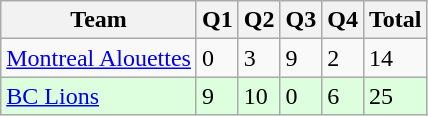<table class="wikitable">
<tr>
<th>Team</th>
<th>Q1</th>
<th>Q2</th>
<th>Q3</th>
<th>Q4</th>
<th>Total</th>
</tr>
<tr>
<td><a href='#'>Montreal Alouettes</a></td>
<td>0</td>
<td>3</td>
<td>9</td>
<td>2</td>
<td>14</td>
</tr>
<tr style="background-color:#DDFFDD">
<td><a href='#'>BC Lions</a></td>
<td>9</td>
<td>10</td>
<td>0</td>
<td>6</td>
<td>25</td>
</tr>
</table>
